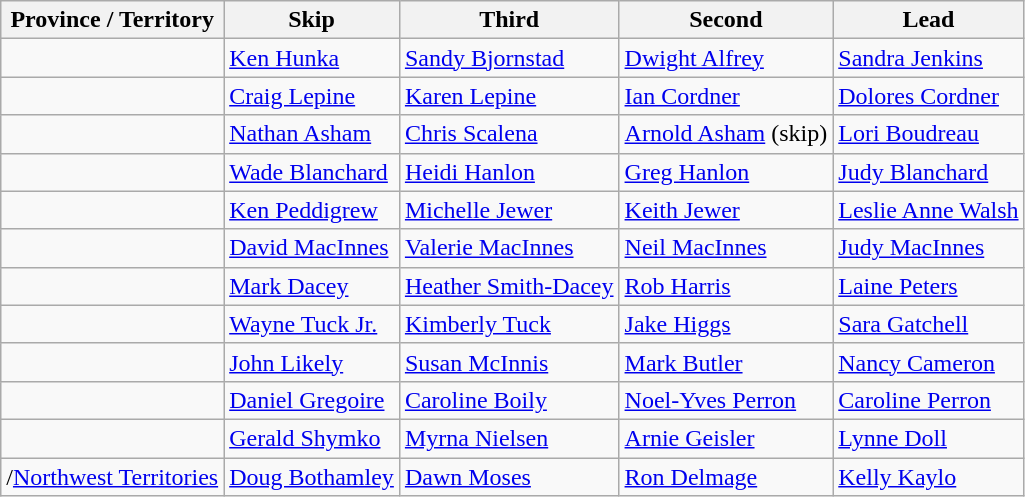<table class="wikitable">
<tr>
<th>Province / Territory</th>
<th>Skip</th>
<th>Third</th>
<th>Second</th>
<th>Lead</th>
</tr>
<tr>
<td></td>
<td><a href='#'>Ken Hunka</a></td>
<td><a href='#'>Sandy Bjornstad</a></td>
<td><a href='#'>Dwight Alfrey</a></td>
<td><a href='#'>Sandra Jenkins</a></td>
</tr>
<tr>
<td></td>
<td><a href='#'>Craig Lepine</a></td>
<td><a href='#'>Karen Lepine</a></td>
<td><a href='#'>Ian Cordner</a></td>
<td><a href='#'>Dolores Cordner</a></td>
</tr>
<tr>
<td></td>
<td><a href='#'>Nathan Asham</a></td>
<td><a href='#'>Chris Scalena</a></td>
<td><a href='#'>Arnold Asham</a> (skip)</td>
<td><a href='#'>Lori Boudreau</a></td>
</tr>
<tr>
<td></td>
<td><a href='#'>Wade Blanchard</a></td>
<td><a href='#'>Heidi Hanlon</a></td>
<td><a href='#'>Greg Hanlon</a></td>
<td><a href='#'>Judy Blanchard</a></td>
</tr>
<tr>
<td></td>
<td><a href='#'>Ken Peddigrew</a></td>
<td><a href='#'>Michelle Jewer</a></td>
<td><a href='#'>Keith Jewer</a></td>
<td><a href='#'>Leslie Anne Walsh</a></td>
</tr>
<tr>
<td></td>
<td><a href='#'>David MacInnes</a></td>
<td><a href='#'>Valerie MacInnes</a></td>
<td><a href='#'>Neil MacInnes</a></td>
<td><a href='#'>Judy MacInnes</a></td>
</tr>
<tr>
<td></td>
<td><a href='#'>Mark Dacey</a></td>
<td><a href='#'>Heather Smith-Dacey</a></td>
<td><a href='#'>Rob Harris</a></td>
<td><a href='#'>Laine Peters</a></td>
</tr>
<tr>
<td></td>
<td><a href='#'>Wayne Tuck Jr.</a></td>
<td><a href='#'>Kimberly Tuck</a></td>
<td><a href='#'>Jake Higgs</a></td>
<td><a href='#'>Sara Gatchell</a></td>
</tr>
<tr>
<td></td>
<td><a href='#'>John Likely</a></td>
<td><a href='#'>Susan McInnis</a></td>
<td><a href='#'>Mark Butler</a></td>
<td><a href='#'>Nancy Cameron</a></td>
</tr>
<tr>
<td></td>
<td><a href='#'>Daniel Gregoire</a></td>
<td><a href='#'>Caroline Boily</a></td>
<td><a href='#'>Noel-Yves Perron</a></td>
<td><a href='#'>Caroline Perron</a></td>
</tr>
<tr>
<td></td>
<td><a href='#'>Gerald Shymko</a></td>
<td><a href='#'>Myrna Nielsen</a></td>
<td><a href='#'>Arnie Geisler</a></td>
<td><a href='#'>Lynne Doll</a></td>
</tr>
<tr>
<td>/<a href='#'>Northwest Territories</a></td>
<td><a href='#'>Doug Bothamley</a></td>
<td><a href='#'>Dawn Moses</a></td>
<td><a href='#'>Ron Delmage</a></td>
<td><a href='#'>Kelly Kaylo</a></td>
</tr>
</table>
